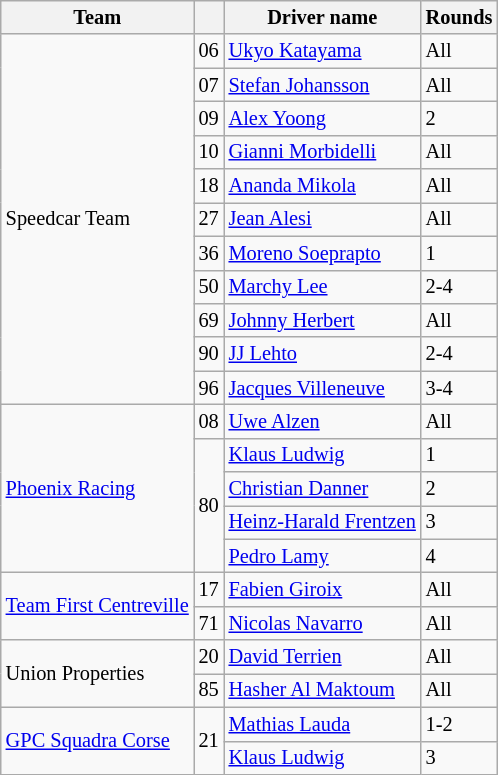<table class="wikitable" style="font-size: 85%;">
<tr>
<th>Team</th>
<th></th>
<th>Driver name</th>
<th>Rounds</th>
</tr>
<tr>
<td rowspan=11> Speedcar Team</td>
<td>06</td>
<td> <a href='#'>Ukyo Katayama</a></td>
<td>All</td>
</tr>
<tr>
<td>07</td>
<td> <a href='#'>Stefan Johansson</a></td>
<td>All</td>
</tr>
<tr>
<td>09</td>
<td> <a href='#'>Alex Yoong</a></td>
<td>2</td>
</tr>
<tr>
<td>10</td>
<td> <a href='#'>Gianni Morbidelli</a></td>
<td>All</td>
</tr>
<tr>
<td>18</td>
<td> <a href='#'>Ananda Mikola</a></td>
<td>All</td>
</tr>
<tr>
<td>27</td>
<td> <a href='#'>Jean Alesi</a></td>
<td>All</td>
</tr>
<tr>
<td>36</td>
<td> <a href='#'>Moreno Soeprapto</a></td>
<td>1</td>
</tr>
<tr>
<td>50</td>
<td> <a href='#'>Marchy Lee</a></td>
<td>2-4</td>
</tr>
<tr>
<td>69</td>
<td> <a href='#'>Johnny Herbert</a></td>
<td>All</td>
</tr>
<tr>
<td>90</td>
<td> <a href='#'>JJ Lehto</a></td>
<td>2-4</td>
</tr>
<tr>
<td>96</td>
<td> <a href='#'>Jacques Villeneuve</a></td>
<td>3-4</td>
</tr>
<tr>
<td rowspan=5> <a href='#'>Phoenix Racing</a></td>
<td>08</td>
<td> <a href='#'>Uwe Alzen</a></td>
<td>All</td>
</tr>
<tr>
<td rowspan=4>80</td>
<td> <a href='#'>Klaus Ludwig</a></td>
<td>1</td>
</tr>
<tr>
<td> <a href='#'>Christian Danner</a></td>
<td>2</td>
</tr>
<tr>
<td> <a href='#'>Heinz-Harald Frentzen</a></td>
<td>3</td>
</tr>
<tr>
<td> <a href='#'>Pedro Lamy</a></td>
<td>4</td>
</tr>
<tr>
<td rowspan=2> <a href='#'>Team First Centreville</a></td>
<td>17</td>
<td> <a href='#'>Fabien Giroix</a></td>
<td>All</td>
</tr>
<tr>
<td>71</td>
<td> <a href='#'>Nicolas Navarro</a></td>
<td>All</td>
</tr>
<tr>
<td rowspan=2> Union Properties</td>
<td>20</td>
<td> <a href='#'>David Terrien</a></td>
<td>All</td>
</tr>
<tr>
<td>85</td>
<td> <a href='#'>Hasher Al Maktoum</a></td>
<td>All</td>
</tr>
<tr>
<td rowspan=2> <a href='#'>GPC Squadra Corse</a></td>
<td rowspan=2>21</td>
<td> <a href='#'>Mathias Lauda</a></td>
<td>1-2</td>
</tr>
<tr>
<td> <a href='#'>Klaus Ludwig</a></td>
<td>3</td>
</tr>
</table>
